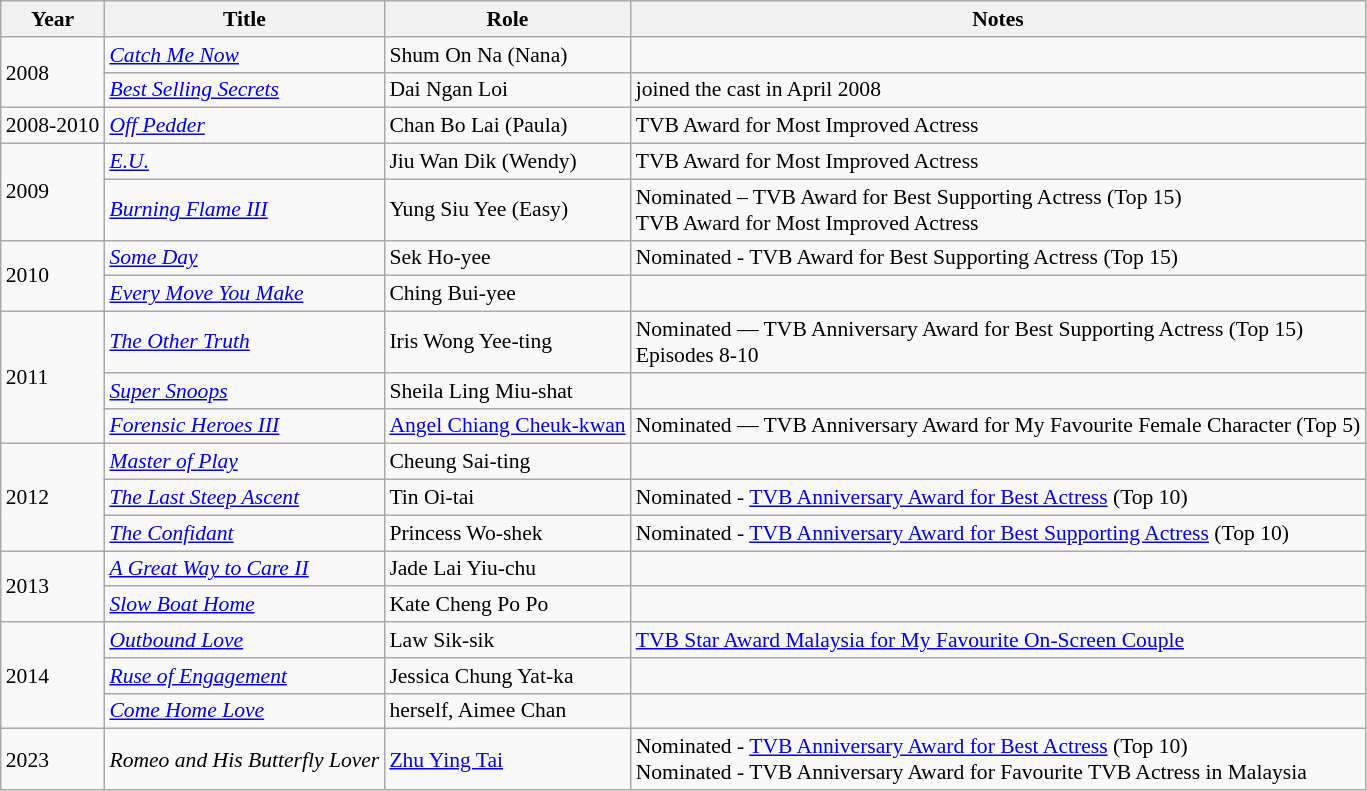<table class="wikitable sortable" style="font-size: 90%;">
<tr>
<th>Year</th>
<th>Title</th>
<th>Role</th>
<th class="unsortable">Notes</th>
</tr>
<tr>
<td rowspan="2">2008</td>
<td><em><a href='#'>Catch Me Now</a></em></td>
<td>Shum On Na (Nana)</td>
<td></td>
</tr>
<tr>
<td><em><a href='#'>Best Selling Secrets</a></em></td>
<td>Dai Ngan Loi</td>
<td>joined the cast in April 2008</td>
</tr>
<tr>
<td>2008-2010</td>
<td><em><a href='#'>Off Pedder</a></em></td>
<td>Chan Bo Lai (Paula)</td>
<td>TVB Award for Most Improved Actress</td>
</tr>
<tr>
<td rowspan="2">2009</td>
<td><em><a href='#'>E.U.</a></em></td>
<td>Jiu Wan Dik (Wendy)</td>
<td>TVB Award for Most Improved Actress</td>
</tr>
<tr>
<td><em><a href='#'>Burning Flame III</a></em></td>
<td>Yung Siu Yee (Easy)</td>
<td>Nominated – TVB Award for Best Supporting Actress (Top 15) <br> TVB Award for Most Improved Actress</td>
</tr>
<tr>
<td rowspan=2>2010</td>
<td><em><a href='#'>Some Day</a></em></td>
<td>Sek Ho-yee</td>
<td>Nominated - TVB Award for Best Supporting Actress (Top 15)</td>
</tr>
<tr>
<td><em><a href='#'>Every Move You Make</a></em></td>
<td>Ching Bui-yee</td>
<td></td>
</tr>
<tr>
<td rowspan=3>2011</td>
<td data-sort-value="Other Truth, The"><em><a href='#'>The Other Truth</a></em></td>
<td>Iris Wong Yee-ting</td>
<td>Nominated — TVB Anniversary Award for Best Supporting Actress (Top 15) <br> Episodes 8-10</td>
</tr>
<tr>
<td><em><a href='#'>Super Snoops</a></em></td>
<td>Sheila Ling Miu-shat</td>
<td></td>
</tr>
<tr>
<td><em><a href='#'>Forensic Heroes III</a></em></td>
<td><a href='#'>Angel Chiang Cheuk-kwan</a></td>
<td>Nominated — TVB Anniversary Award for My Favourite Female Character (Top 5)</td>
</tr>
<tr>
<td rowspan=3>2012</td>
<td><em><a href='#'>Master of Play</a></em></td>
<td>Cheung Sai-ting</td>
<td></td>
</tr>
<tr>
<td data-sort-value="Last Steep Ascent, The"><em><a href='#'>The Last Steep Ascent</a></em></td>
<td>Tin Oi-tai</td>
<td>Nominated - <a href='#'>TVB Anniversary Award for Best Actress</a> (Top 10)</td>
</tr>
<tr>
<td data-sort-value="Confidant, The"><em><a href='#'>The Confidant</a></em></td>
<td>Princess Wo-shek</td>
<td>Nominated - <a href='#'>TVB Anniversary Award for Best Supporting Actress</a> (Top 10)</td>
</tr>
<tr>
<td rowspan=2>2013</td>
<td data-sort-value="Great Way to Care II, A"><em><a href='#'>A Great Way to Care II</a></em></td>
<td>Jade Lai Yiu-chu</td>
<td></td>
</tr>
<tr>
<td><em><a href='#'>Slow Boat Home</a></em></td>
<td>Kate Cheng Po Po</td>
<td></td>
</tr>
<tr>
<td rowspan="3">2014</td>
<td><em><a href='#'>Outbound Love</a></em></td>
<td>Law Sik-sik</td>
<td><a href='#'>TVB Star Award Malaysia for My Favourite On-Screen Couple</a></td>
</tr>
<tr>
<td><em><a href='#'>Ruse of Engagement</a></em></td>
<td>Jessica Chung Yat-ka</td>
<td></td>
</tr>
<tr>
<td><em><a href='#'>Come Home Love</a></em></td>
<td>herself, Aimee Chan</td>
<td></td>
</tr>
<tr>
<td>2023</td>
<td><em>Romeo and His Butterfly Lover</em></td>
<td><a href='#'>Zhu Ying Tai</a></td>
<td>Nominated - <a href='#'>TVB Anniversary Award for Best Actress</a> (Top 10) <br> Nominated - TVB Anniversary Award for Favourite TVB Actress in Malaysia</td>
</tr>
</table>
